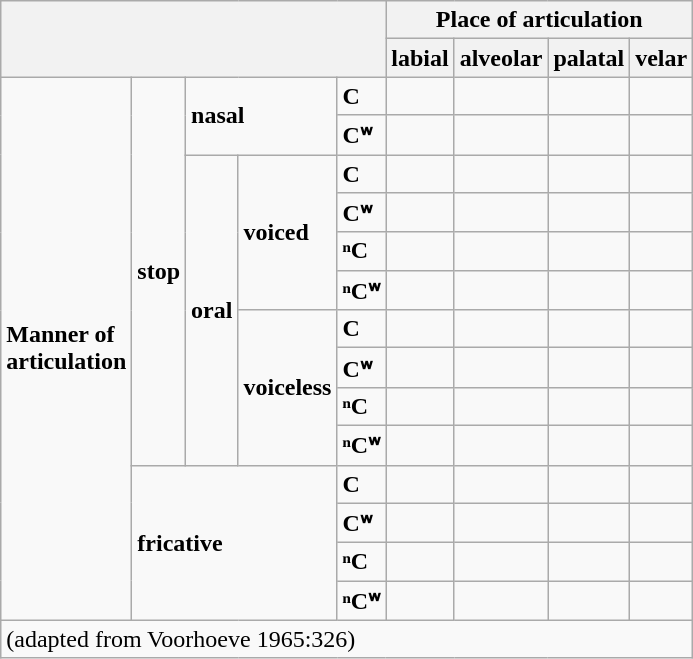<table class="wikitable">
<tr>
<th colspan="5" rowspan="2"></th>
<th colspan="4">Place of articulation</th>
</tr>
<tr>
<th>labial</th>
<th>alveolar</th>
<th>palatal</th>
<th>velar</th>
</tr>
<tr>
<td rowspan="14"><strong>Manner of</strong><br><strong>articulation</strong></td>
<td rowspan="10"><strong>stop</strong></td>
<td colspan="2" rowspan="2"><strong>nasal</strong></td>
<td><strong>C</strong></td>
<td></td>
<td></td>
<td></td>
<td></td>
</tr>
<tr>
<td><strong>Cʷ</strong></td>
<td></td>
<td></td>
<td></td>
<td></td>
</tr>
<tr>
<td rowspan="8"><strong>oral</strong></td>
<td rowspan="4"><strong>voiced</strong></td>
<td><strong>C</strong></td>
<td></td>
<td></td>
<td></td>
<td></td>
</tr>
<tr>
<td><strong>Cʷ</strong></td>
<td><br></td>
<td></td>
<td></td>
<td></td>
</tr>
<tr>
<td><strong>ⁿC</strong></td>
<td></td>
<td></td>
<td></td>
<td></td>
</tr>
<tr>
<td><strong>ⁿCʷ</strong></td>
<td></td>
<td></td>
<td></td>
<td></td>
</tr>
<tr>
<td rowspan="4"><strong>voiceless</strong></td>
<td><strong>C</strong></td>
<td></td>
<td></td>
<td></td>
<td></td>
</tr>
<tr>
<td><strong>Cʷ</strong></td>
<td></td>
<td></td>
<td></td>
<td></td>
</tr>
<tr>
<td><strong>ⁿC</strong></td>
<td></td>
<td></td>
<td></td>
<td></td>
</tr>
<tr>
<td><strong>ⁿCʷ</strong></td>
<td></td>
<td></td>
<td></td>
<td></td>
</tr>
<tr>
<td colspan="3" rowspan="4"><strong>fricative</strong></td>
<td><strong>C</strong></td>
<td></td>
<td></td>
<td></td>
<td></td>
</tr>
<tr>
<td><strong>Cʷ</strong></td>
<td></td>
<td></td>
<td></td>
<td></td>
</tr>
<tr>
<td><strong>ⁿC</strong></td>
<td></td>
<td></td>
<td></td>
<td></td>
</tr>
<tr>
<td><strong>ⁿCʷ</strong></td>
<td></td>
<td></td>
<td></td>
<td></td>
</tr>
<tr>
<td colspan="9">(adapted from Voorhoeve 1965:326)</td>
</tr>
</table>
